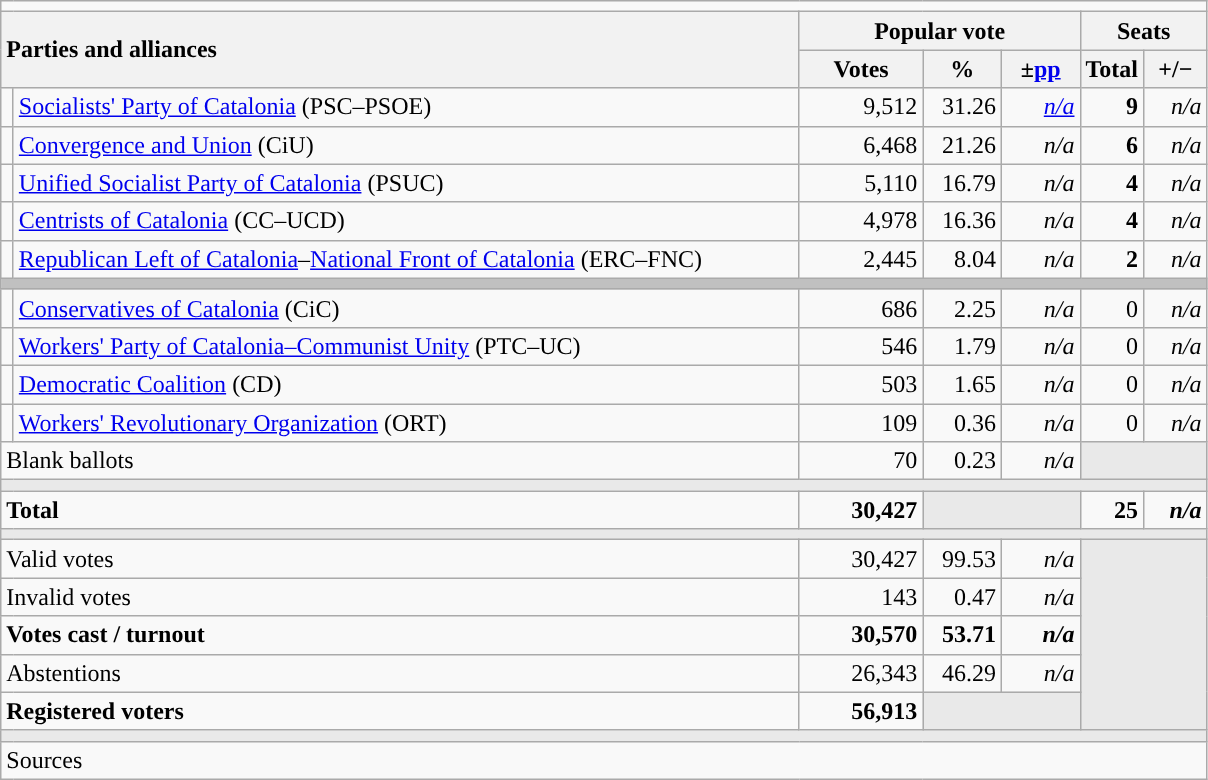<table class="wikitable" style="text-align:right;">
<tr>
<td colspan="7"></td>
</tr>
<tr>
<th style="text-align:left;" rowspan="2" colspan="2" width="525">Parties and alliances</th>
<th colspan="3">Popular vote</th>
<th colspan="2">Seats</th>
</tr>
<tr>
<th width="75">Votes</th>
<th width="45">%</th>
<th width="45">±<a href='#'>pp</a></th>
<th width="35">Total</th>
<th width="35">+/−</th>
</tr>
<tr>
<td width="1" style="color:inherit;background:"></td>
<td align="left"><a href='#'>Socialists' Party of Catalonia</a> (PSC–PSOE)</td>
<td>9,512</td>
<td>31.26</td>
<td><em><a href='#'>n/a</a></em></td>
<td><strong>9</strong></td>
<td><em>n/a</em></td>
</tr>
<tr>
<td style="color:inherit;background:"></td>
<td align="left"><a href='#'>Convergence and Union</a> (CiU)</td>
<td>6,468</td>
<td>21.26</td>
<td><em>n/a</em></td>
<td><strong>6</strong></td>
<td><em>n/a</em></td>
</tr>
<tr>
<td style="color:inherit;background:"></td>
<td align="left"><a href='#'>Unified Socialist Party of Catalonia</a> (PSUC)</td>
<td>5,110</td>
<td>16.79</td>
<td><em>n/a</em></td>
<td><strong>4</strong></td>
<td><em>n/a</em></td>
</tr>
<tr>
<td style="color:inherit;background:"></td>
<td align="left"><a href='#'>Centrists of Catalonia</a> (CC–UCD)</td>
<td>4,978</td>
<td>16.36</td>
<td><em>n/a</em></td>
<td><strong>4</strong></td>
<td><em>n/a</em></td>
</tr>
<tr>
<td style="color:inherit;background:"></td>
<td align="left"><a href='#'>Republican Left of Catalonia</a>–<a href='#'>National Front of Catalonia</a> (ERC–FNC)</td>
<td>2,445</td>
<td>8.04</td>
<td><em>n/a</em></td>
<td><strong>2</strong></td>
<td><em>n/a</em></td>
</tr>
<tr>
<td colspan="7" style="color:inherit;background:#C0C0C0"></td>
</tr>
<tr>
<td style="color:inherit;background:"></td>
<td align="left"><a href='#'>Conservatives of Catalonia</a> (CiC)</td>
<td>686</td>
<td>2.25</td>
<td><em>n/a</em></td>
<td>0</td>
<td><em>n/a</em></td>
</tr>
<tr>
<td style="color:inherit;background:"></td>
<td align="left"><a href='#'>Workers' Party of Catalonia–Communist Unity</a> (PTC–UC)</td>
<td>546</td>
<td>1.79</td>
<td><em>n/a</em></td>
<td>0</td>
<td><em>n/a</em></td>
</tr>
<tr>
<td style="color:inherit;background:"></td>
<td align="left"><a href='#'>Democratic Coalition</a> (CD)</td>
<td>503</td>
<td>1.65</td>
<td><em>n/a</em></td>
<td>0</td>
<td><em>n/a</em></td>
</tr>
<tr>
<td style="color:inherit;background:"></td>
<td align="left"><a href='#'>Workers' Revolutionary Organization</a> (ORT)</td>
<td>109</td>
<td>0.36</td>
<td><em>n/a</em></td>
<td>0</td>
<td><em>n/a</em></td>
</tr>
<tr>
<td align="left" colspan="2">Blank ballots</td>
<td>70</td>
<td>0.23</td>
<td><em>n/a</em></td>
<td style="color:inherit;background:#E9E9E9" colspan="2"></td>
</tr>
<tr>
<td colspan="7" style="color:inherit;background:#E9E9E9"></td>
</tr>
<tr style="font-weight:bold;">
<td align="left" colspan="2">Total</td>
<td>30,427</td>
<td bgcolor="#E9E9E9" colspan="2"></td>
<td>25</td>
<td><em>n/a</em></td>
</tr>
<tr>
<td colspan="7" style="color:inherit;background:#E9E9E9"></td>
</tr>
<tr>
<td align="left" colspan="2">Valid votes</td>
<td>30,427</td>
<td>99.53</td>
<td><em>n/a</em></td>
<td bgcolor="#E9E9E9" colspan="2" rowspan="5"></td>
</tr>
<tr>
<td align="left" colspan="2">Invalid votes</td>
<td>143</td>
<td>0.47</td>
<td><em>n/a</em></td>
</tr>
<tr style="font-weight:bold;">
<td align="left" colspan="2">Votes cast / turnout</td>
<td>30,570</td>
<td>53.71</td>
<td><em>n/a</em></td>
</tr>
<tr>
<td align="left" colspan="2">Abstentions</td>
<td>26,343</td>
<td>46.29</td>
<td><em>n/a</em></td>
</tr>
<tr style="font-weight:bold;">
<td align="left" colspan="2">Registered voters</td>
<td>56,913</td>
<td bgcolor="#E9E9E9" colspan="2"></td>
</tr>
<tr>
<td colspan="7" style="color:inherit;background:#E9E9E9"></td>
</tr>
<tr>
<td align="left" colspan="7">Sources</td>
</tr>
</table>
